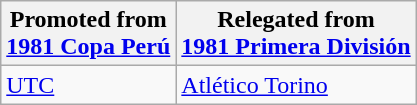<table class="wikitable">
<tr>
<th>Promoted from<br><a href='#'>1981 Copa Perú</a></th>
<th>Relegated from<br><a href='#'>1981 Primera División</a></th>
</tr>
<tr>
<td> <a href='#'>UTC</a> </td>
<td> <a href='#'>Atlético Torino</a> </td>
</tr>
</table>
